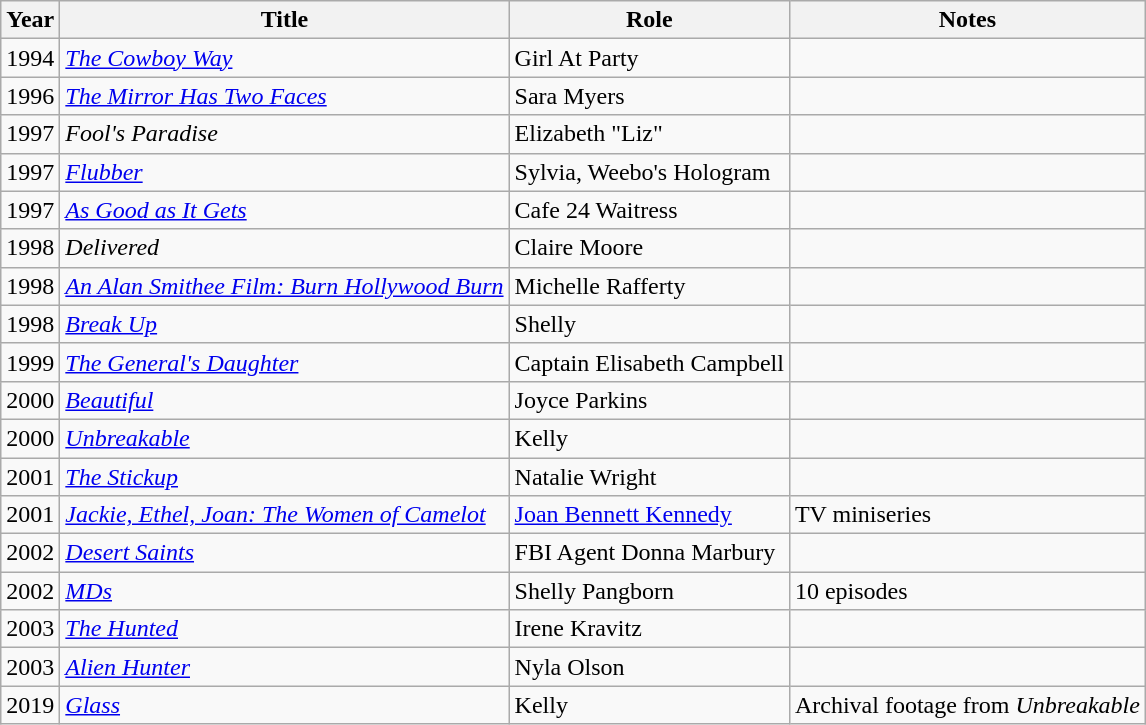<table class="wikitable sortable">
<tr>
<th>Year</th>
<th>Title</th>
<th>Role</th>
<th class="unsortable">Notes</th>
</tr>
<tr>
<td>1994</td>
<td><em><a href='#'>The Cowboy Way</a></em></td>
<td>Girl At Party</td>
<td></td>
</tr>
<tr>
<td>1996</td>
<td><em><a href='#'>The Mirror Has Two Faces</a></em></td>
<td>Sara Myers</td>
<td></td>
</tr>
<tr>
<td>1997</td>
<td><em>Fool's Paradise</em></td>
<td>Elizabeth "Liz"</td>
<td></td>
</tr>
<tr>
<td>1997</td>
<td><em><a href='#'>Flubber</a></em></td>
<td>Sylvia, Weebo's Hologram</td>
<td></td>
</tr>
<tr>
<td>1997</td>
<td><em><a href='#'>As Good as It Gets</a></em></td>
<td>Cafe 24 Waitress</td>
<td></td>
</tr>
<tr>
<td>1998</td>
<td><em>Delivered</em></td>
<td>Claire Moore</td>
<td></td>
</tr>
<tr>
<td>1998</td>
<td><em><a href='#'>An Alan Smithee Film: Burn Hollywood Burn</a></em></td>
<td>Michelle Rafferty</td>
<td></td>
</tr>
<tr>
<td>1998</td>
<td><em><a href='#'>Break Up</a></em></td>
<td>Shelly</td>
<td></td>
</tr>
<tr>
<td>1999</td>
<td><em><a href='#'>The General's Daughter</a></em></td>
<td>Captain Elisabeth Campbell</td>
<td></td>
</tr>
<tr>
<td>2000</td>
<td><em><a href='#'>Beautiful</a></em></td>
<td>Joyce Parkins</td>
<td></td>
</tr>
<tr>
<td>2000</td>
<td><em><a href='#'>Unbreakable</a></em></td>
<td>Kelly</td>
<td></td>
</tr>
<tr>
<td>2001</td>
<td><em><a href='#'>The Stickup</a></em></td>
<td>Natalie Wright</td>
<td></td>
</tr>
<tr>
<td>2001</td>
<td><em><a href='#'>Jackie, Ethel, Joan: The Women of Camelot</a></em></td>
<td><a href='#'>Joan Bennett Kennedy</a></td>
<td>TV miniseries</td>
</tr>
<tr>
<td>2002</td>
<td><em><a href='#'>Desert Saints</a></em></td>
<td>FBI Agent Donna Marbury</td>
<td></td>
</tr>
<tr>
<td>2002</td>
<td><em><a href='#'>MDs</a></em></td>
<td>Shelly Pangborn</td>
<td>10 episodes</td>
</tr>
<tr>
<td>2003</td>
<td><em><a href='#'>The Hunted</a></em></td>
<td>Irene Kravitz</td>
<td></td>
</tr>
<tr>
<td>2003</td>
<td><em><a href='#'>Alien Hunter</a></em></td>
<td>Nyla Olson</td>
<td></td>
</tr>
<tr>
<td>2019</td>
<td><em><a href='#'>Glass</a></em></td>
<td>Kelly</td>
<td>Archival footage from <em>Unbreakable</em></td>
</tr>
</table>
